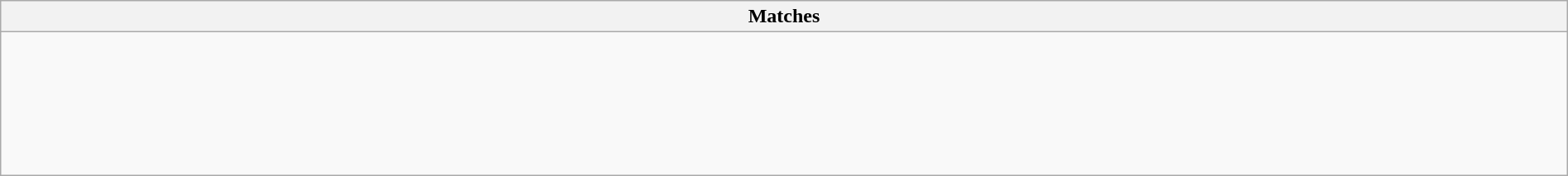<table class="wikitable collapsible collapsed" style="width:100%;">
<tr>
<th>Matches</th>
</tr>
<tr>
<td><br><br><br><br><br><br></td>
</tr>
</table>
